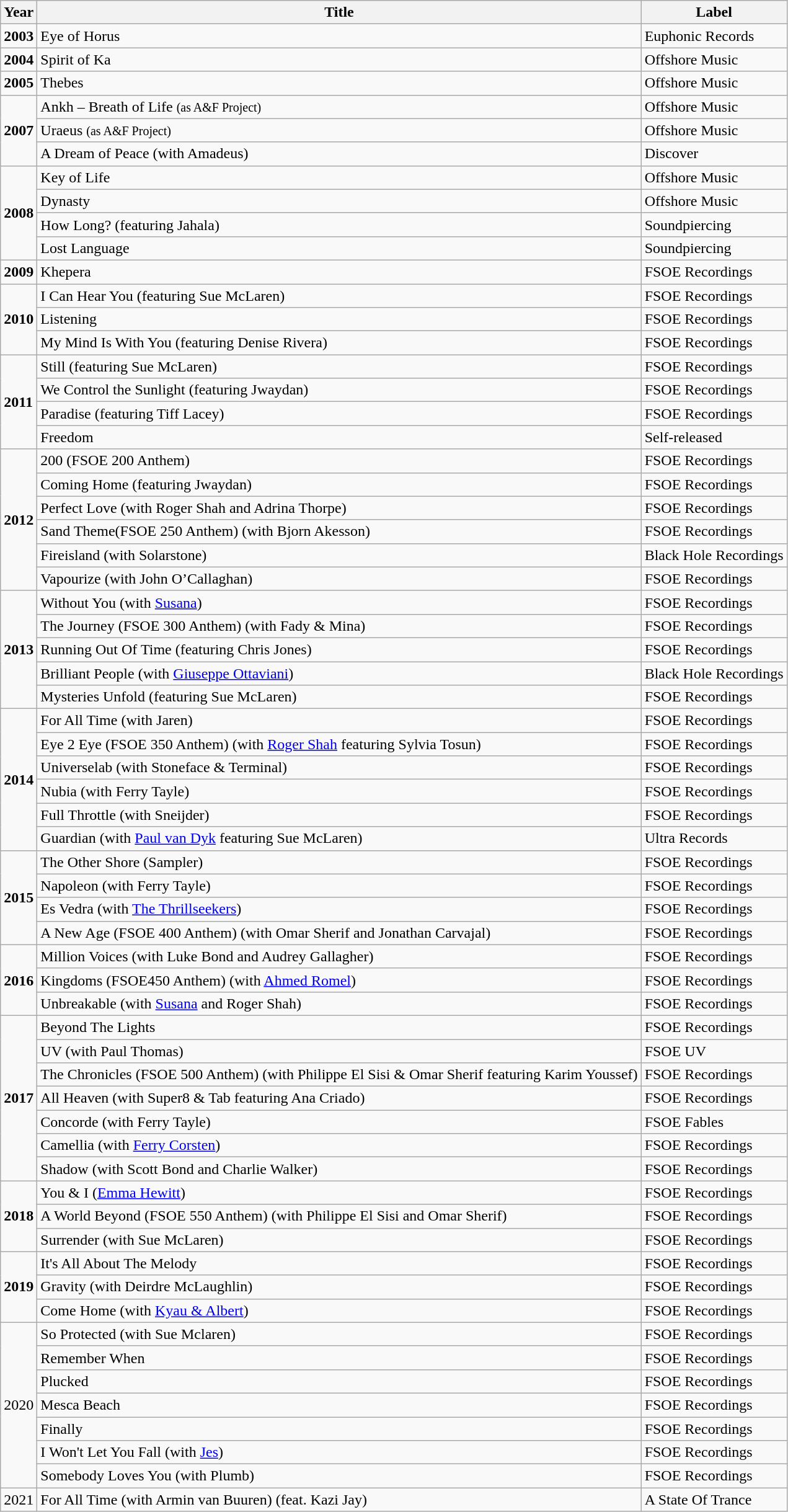<table class="wikitable plainrowheaders">
<tr>
<th>Year</th>
<th>Title</th>
<th>Label</th>
</tr>
<tr>
<td><strong>2003</strong></td>
<td>Eye of Horus</td>
<td>Euphonic Records</td>
</tr>
<tr>
<td><strong>2004</strong></td>
<td>Spirit of Ka</td>
<td>Offshore Music</td>
</tr>
<tr>
<td><strong>2005</strong></td>
<td>Thebes</td>
<td>Offshore Music</td>
</tr>
<tr>
<td rowspan="3"><strong>2007</strong></td>
<td>Ankh – Breath of Life <small>(as A&F Project)</small></td>
<td>Offshore Music</td>
</tr>
<tr>
<td>Uraeus <small>(as A&F Project)</small></td>
<td>Offshore Music</td>
</tr>
<tr>
<td>A Dream of Peace (with Amadeus)</td>
<td>Discover</td>
</tr>
<tr>
<td rowspan="4"><strong>2008</strong></td>
<td>Key of Life</td>
<td>Offshore Music</td>
</tr>
<tr>
<td>Dynasty</td>
<td>Offshore Music</td>
</tr>
<tr>
<td>How Long? (featuring Jahala)</td>
<td>Soundpiercing</td>
</tr>
<tr>
<td>Lost Language</td>
<td>Soundpiercing</td>
</tr>
<tr>
<td><strong>2009</strong></td>
<td>Khepera</td>
<td>FSOE Recordings</td>
</tr>
<tr>
<td rowspan="3"><strong>2010</strong></td>
<td>I Can Hear You (featuring Sue McLaren)</td>
<td>FSOE Recordings</td>
</tr>
<tr>
<td>Listening</td>
<td>FSOE Recordings</td>
</tr>
<tr>
<td>My Mind Is With You (featuring Denise Rivera)</td>
<td>FSOE Recordings</td>
</tr>
<tr>
<td rowspan="4"><strong>2011</strong></td>
<td>Still (featuring Sue McLaren)</td>
<td>FSOE Recordings</td>
</tr>
<tr>
<td>We Control the Sunlight (featuring Jwaydan)</td>
<td>FSOE Recordings</td>
</tr>
<tr>
<td>Paradise (featuring Tiff Lacey)</td>
<td>FSOE Recordings</td>
</tr>
<tr>
<td>Freedom</td>
<td>Self-released</td>
</tr>
<tr>
<td rowspan="6"><strong>2012</strong></td>
<td>200 (FSOE 200 Anthem)</td>
<td>FSOE Recordings</td>
</tr>
<tr>
<td>Coming Home (featuring Jwaydan)</td>
<td>FSOE Recordings</td>
</tr>
<tr>
<td>Perfect Love (with Roger Shah and Adrina Thorpe)</td>
<td>FSOE Recordings</td>
</tr>
<tr>
<td>Sand Theme(FSOE 250 Anthem) (with Bjorn Akesson)</td>
<td>FSOE Recordings</td>
</tr>
<tr>
<td>Fireisland (with Solarstone)</td>
<td>Black Hole Recordings</td>
</tr>
<tr>
<td>Vapourize (with John O’Callaghan)</td>
<td>FSOE Recordings</td>
</tr>
<tr>
<td rowspan="5"><strong>2013</strong></td>
<td>Without You (with <a href='#'>Susana</a>)</td>
<td>FSOE Recordings</td>
</tr>
<tr>
<td>The Journey (FSOE 300 Anthem) (with Fady & Mina)</td>
<td>FSOE Recordings</td>
</tr>
<tr>
<td>Running Out Of Time (featuring Chris Jones)</td>
<td>FSOE Recordings</td>
</tr>
<tr>
<td>Brilliant People (with <a href='#'>Giuseppe Ottaviani</a>)</td>
<td>Black Hole Recordings</td>
</tr>
<tr>
<td>Mysteries Unfold (featuring Sue McLaren)</td>
<td>FSOE Recordings</td>
</tr>
<tr>
<td rowspan="6"><strong>2014</strong></td>
<td>For All Time (with Jaren)</td>
<td>FSOE Recordings</td>
</tr>
<tr>
<td>Eye 2 Eye (FSOE 350 Anthem) (with <a href='#'>Roger Shah</a> featuring Sylvia Tosun)</td>
<td>FSOE Recordings</td>
</tr>
<tr>
<td>Universelab (with Stoneface & Terminal)</td>
<td>FSOE Recordings</td>
</tr>
<tr>
<td>Nubia (with Ferry Tayle)</td>
<td>FSOE Recordings</td>
</tr>
<tr>
<td>Full Throttle (with Sneijder)</td>
<td>FSOE Recordings</td>
</tr>
<tr>
<td>Guardian (with <a href='#'>Paul van Dyk</a> featuring Sue McLaren)</td>
<td>Ultra Records</td>
</tr>
<tr>
<td rowspan="4"><strong>2015</strong></td>
<td>The Other Shore (Sampler)</td>
<td>FSOE Recordings</td>
</tr>
<tr>
<td>Napoleon (with Ferry Tayle)</td>
<td>FSOE Recordings</td>
</tr>
<tr>
<td>Es Vedra (with <a href='#'>The Thrillseekers</a>)</td>
<td>FSOE Recordings</td>
</tr>
<tr>
<td>A New Age (FSOE 400 Anthem) (with Omar Sherif and Jonathan Carvajal)</td>
<td>FSOE Recordings</td>
</tr>
<tr>
<td rowspan="3"><strong>2016</strong></td>
<td>Million Voices (with Luke Bond and Audrey Gallagher)</td>
<td>FSOE Recordings</td>
</tr>
<tr>
<td>Kingdoms (FSOE450 Anthem) (with <a href='#'>Ahmed Romel</a>)</td>
<td>FSOE Recordings</td>
</tr>
<tr>
<td>Unbreakable (with <a href='#'>Susana</a> and Roger Shah)</td>
<td>FSOE Recordings</td>
</tr>
<tr>
<td rowspan="7"><strong>2017</strong></td>
<td>Beyond The Lights</td>
<td>FSOE Recordings</td>
</tr>
<tr>
<td>UV (with Paul Thomas)</td>
<td>FSOE UV</td>
</tr>
<tr>
<td>The Chronicles (FSOE 500 Anthem) (with Philippe El Sisi & Omar Sherif featuring Karim Youssef)</td>
<td>FSOE Recordings</td>
</tr>
<tr>
<td>All Heaven (with Super8 & Tab featuring Ana Criado)</td>
<td>FSOE Recordings</td>
</tr>
<tr>
<td>Concorde (with Ferry Tayle)</td>
<td>FSOE Fables</td>
</tr>
<tr>
<td>Camellia (with <a href='#'>Ferry Corsten</a>)</td>
<td>FSOE Recordings</td>
</tr>
<tr>
<td>Shadow (with Scott Bond and Charlie Walker)</td>
<td>FSOE Recordings</td>
</tr>
<tr>
<td rowspan="3"><strong>2018</strong></td>
<td>You & I (<a href='#'>Emma Hewitt</a>)</td>
<td>FSOE Recordings</td>
</tr>
<tr>
<td>A World Beyond (FSOE 550 Anthem) (with Philippe El Sisi and Omar Sherif)</td>
<td>FSOE Recordings</td>
</tr>
<tr>
<td>Surrender (with Sue McLaren)</td>
<td>FSOE Recordings</td>
</tr>
<tr>
<td rowspan="3"><strong>2019</strong></td>
<td>It's All About The Melody</td>
<td>FSOE Recordings</td>
</tr>
<tr>
<td>Gravity (with Deirdre McLaughlin)</td>
<td>FSOE Recordings</td>
</tr>
<tr>
<td>Come Home (with <a href='#'>Kyau & Albert</a>)</td>
<td>FSOE Recordings</td>
</tr>
<tr>
<td rowspan="7">2020</td>
<td>So Protected (with Sue Mclaren)</td>
<td>FSOE Recordings</td>
</tr>
<tr>
<td>Remember When</td>
<td>FSOE Recordings</td>
</tr>
<tr>
<td>Plucked</td>
<td>FSOE Recordings</td>
</tr>
<tr>
<td>Mesca Beach</td>
<td>FSOE Recordings</td>
</tr>
<tr>
<td>Finally</td>
<td>FSOE Recordings</td>
</tr>
<tr>
<td>I Won't Let You Fall (with <a href='#'>Jes</a>)</td>
<td>FSOE Recordings</td>
</tr>
<tr>
<td>Somebody Loves You (with Plumb)</td>
<td>FSOE Recordings</td>
</tr>
<tr>
<td>2021</td>
<td>For All Time (with Armin van Buuren) (feat. Kazi Jay)</td>
<td>A State Of Trance</td>
</tr>
</table>
